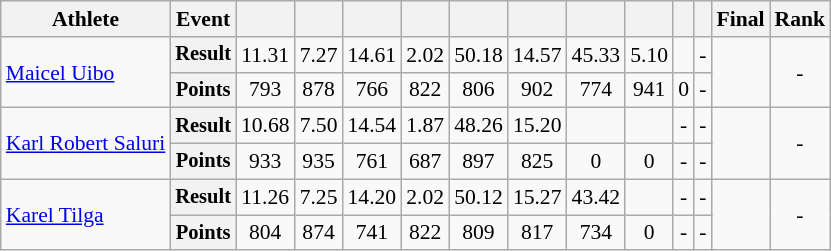<table class="wikitable" style="font-size:90%">
<tr>
<th>Athlete</th>
<th>Event</th>
<th></th>
<th></th>
<th></th>
<th></th>
<th></th>
<th></th>
<th></th>
<th></th>
<th></th>
<th></th>
<th>Final</th>
<th>Rank</th>
</tr>
<tr align=center>
<td rowspan=2 align=left><a href='#'>Maicel Uibo</a></td>
<th style="font-size:95%">Result</th>
<td>11.31</td>
<td>7.27</td>
<td>14.61</td>
<td>2.02</td>
<td>50.18 <strong></strong></td>
<td>14.57</td>
<td>45.33</td>
<td>5.10</td>
<td><strong></strong></td>
<td>-</td>
<td rowspan=2><strong></strong></td>
<td rowspan=2>-</td>
</tr>
<tr align=center>
<th style="font-size:95%">Points</th>
<td>793</td>
<td>878</td>
<td>766</td>
<td>822</td>
<td>806</td>
<td>902</td>
<td>774</td>
<td>941</td>
<td>0</td>
<td>-</td>
</tr>
<tr align=center>
<td rowspan=2 align=left><a href='#'>Karl Robert Saluri</a></td>
<th style="font-size:95%">Result</th>
<td>10.68</td>
<td>7.50</td>
<td>14.54 <strong></strong></td>
<td>1.87</td>
<td>48.26</td>
<td>15.20</td>
<td><strong></strong></td>
<td><strong></strong></td>
<td>-</td>
<td>-</td>
<td rowspan=2><strong></strong></td>
<td rowspan=2>-</td>
</tr>
<tr align=center>
<th style="font-size:95%">Points</th>
<td>933</td>
<td>935</td>
<td>761</td>
<td>687</td>
<td>897</td>
<td>825</td>
<td>0</td>
<td>0</td>
<td>-</td>
<td>-</td>
</tr>
<tr align=center>
<td rowspan=2 align=left><a href='#'>Karel Tilga</a></td>
<th style="font-size:95%">Result</th>
<td>11.26</td>
<td>7.25</td>
<td>14.20</td>
<td>2.02</td>
<td>50.12</td>
<td>15.27</td>
<td>43.42</td>
<td><strong></strong></td>
<td>-</td>
<td>-</td>
<td rowspan=2><strong></strong></td>
<td rowspan=2>-</td>
</tr>
<tr align=center>
<th style="font-size:95%">Points</th>
<td>804</td>
<td>874</td>
<td>741</td>
<td>822</td>
<td>809</td>
<td>817</td>
<td>734</td>
<td>0</td>
<td>-</td>
<td>-</td>
</tr>
</table>
